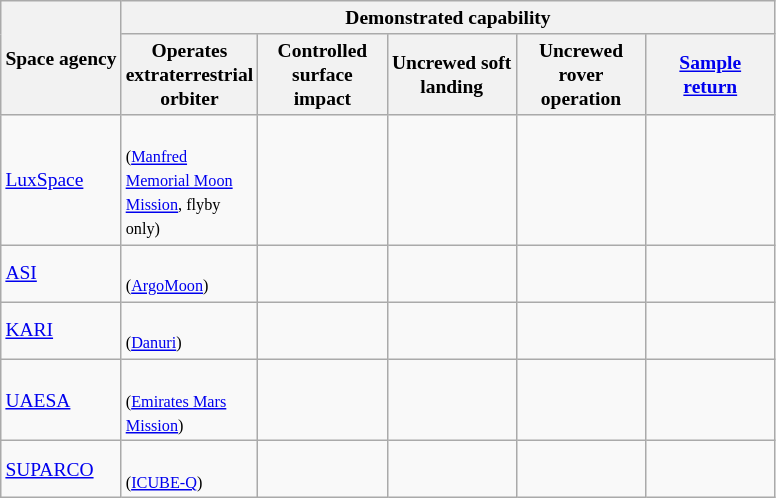<table class="wikitable sortable sort-under-center" style="font-size:small">
<tr>
<th rowspan="2">Space agency</th>
<th colspan="5">Demonstrated capability</th>
</tr>
<tr>
<th width=80>Operates extraterrestrial orbiter</th>
<th width=80>Controlled surface impact</th>
<th width=80>Uncrewed soft landing</th>
<th width=80>Uncrewed rover operation</th>
<th width=80><a href='#'>Sample return</a></th>
</tr>
<tr>
<td> <a href='#'>LuxSpace</a></td>
<td><br><small>(<a href='#'>Manfred Memorial Moon Mission</a>, flyby only)</small></td>
<td></td>
<td></td>
<td></td>
<td></td>
</tr>
<tr>
<td> <a href='#'>ASI</a></td>
<td><br><small>(<a href='#'>ArgoMoon</a>)</small></td>
<td></td>
<td></td>
<td></td>
<td></td>
</tr>
<tr>
<td> <a href='#'>KARI</a></td>
<td><br><small>(<a href='#'>Danuri</a>)</small></td>
<td></td>
<td></td>
<td></td>
<td></td>
</tr>
<tr>
<td> <a href='#'>UAESA</a></td>
<td><br><small>(<a href='#'>Emirates Mars Mission</a>)</small></td>
<td></td>
<td></td>
<td></td>
<td></td>
</tr>
<tr>
<td> <a href='#'>SUPARCO</a></td>
<td><br><small>(<a href='#'>ICUBE-Q</a>)</small></td>
<td></td>
<td></td>
<td></td>
<td></td>
</tr>
</table>
